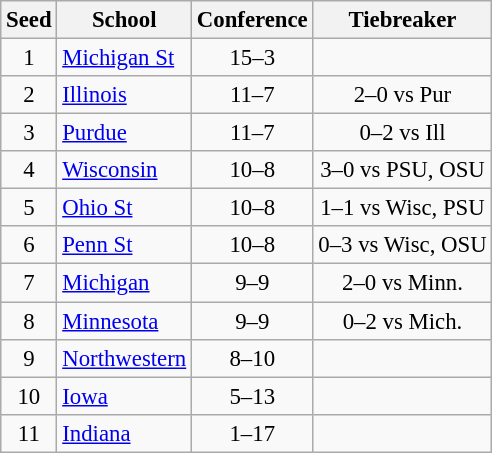<table class="wikitable" style="font-size: 95%; text-align:center;">
<tr>
<th>Seed</th>
<th>School</th>
<th>Conference</th>
<th>Tiebreaker</th>
</tr>
<tr>
<td>1</td>
<td align=left><a href='#'>Michigan St</a></td>
<td>15–3</td>
<td></td>
</tr>
<tr>
<td>2</td>
<td align=left><a href='#'>Illinois</a></td>
<td>11–7</td>
<td>2–0 vs Pur</td>
</tr>
<tr>
<td>3</td>
<td align=left><a href='#'>Purdue</a></td>
<td>11–7</td>
<td>0–2 vs Ill</td>
</tr>
<tr>
<td>4</td>
<td align=left><a href='#'>Wisconsin</a></td>
<td>10–8</td>
<td>3–0 vs PSU, OSU</td>
</tr>
<tr>
<td>5</td>
<td align=left><a href='#'>Ohio St</a></td>
<td>10–8</td>
<td>1–1 vs Wisc, PSU</td>
</tr>
<tr>
<td>6</td>
<td align=left><a href='#'>Penn St</a></td>
<td>10–8</td>
<td>0–3 vs Wisc, OSU</td>
</tr>
<tr>
<td>7</td>
<td align=left><a href='#'>Michigan</a></td>
<td>9–9</td>
<td>2–0 vs Minn.</td>
</tr>
<tr>
<td>8</td>
<td align=left><a href='#'>Minnesota</a></td>
<td>9–9</td>
<td>0–2 vs Mich.</td>
</tr>
<tr>
<td>9</td>
<td align=left><a href='#'>Northwestern</a></td>
<td>8–10</td>
<td></td>
</tr>
<tr>
<td>10</td>
<td align=left><a href='#'>Iowa</a></td>
<td>5–13</td>
<td></td>
</tr>
<tr>
<td>11</td>
<td align=left><a href='#'>Indiana</a></td>
<td>1–17</td>
<td></td>
</tr>
</table>
